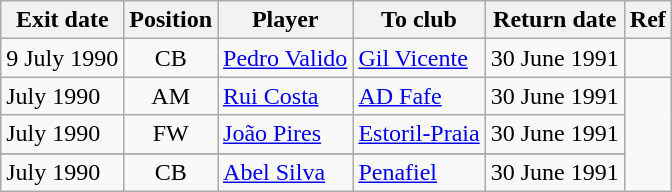<table class="wikitable">
<tr>
<th>Exit date</th>
<th>Position</th>
<th>Player</th>
<th>To club</th>
<th>Return date</th>
<th>Ref</th>
</tr>
<tr>
<td>9 July 1990</td>
<td style="text-align:center;">CB</td>
<td style="text-align:left;"><a href='#'>Pedro Valido</a></td>
<td style="text-align:left;"><a href='#'>Gil Vicente</a></td>
<td>30 June 1991</td>
<td></td>
</tr>
<tr>
<td>July 1990</td>
<td style="text-align:center;">AM</td>
<td style="text-align:left;"><a href='#'>Rui Costa</a></td>
<td style="text-align:left;"><a href='#'>AD Fafe</a></td>
<td>30 June 1991</td>
</tr>
<tr>
<td>July 1990</td>
<td style="text-align:center;">FW</td>
<td style="text-align:left;"><a href='#'>João Pires</a></td>
<td style="text-align:left;"><a href='#'>Estoril-Praia</a></td>
<td>30 June 1991</td>
</tr>
<tr>
</tr>
<tr>
<td>July 1990</td>
<td style="text-align:center;">CB</td>
<td style="text-align:left;"><a href='#'>Abel Silva</a></td>
<td style="text-align:left;"><a href='#'>Penafiel</a></td>
<td>30 June 1991</td>
</tr>
</table>
